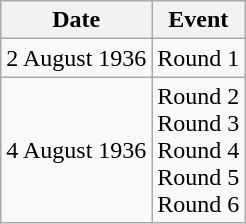<table class = "wikitable" style="text-align:center;">
<tr>
<th>Date</th>
<th>Event</th>
</tr>
<tr>
<td>2 August 1936</td>
<td>Round 1</td>
</tr>
<tr>
<td>4 August 1936</td>
<td>Round 2<br>Round 3<br>Round 4<br>Round 5<br>Round 6</td>
</tr>
</table>
